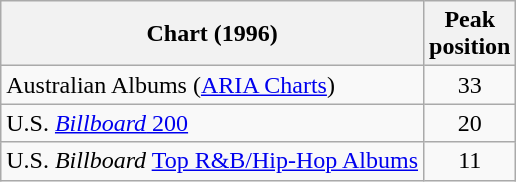<table class="wikitable">
<tr>
<th align="center">Chart (1996)</th>
<th align="center">Peak<br>position</th>
</tr>
<tr>
<td align="left">Australian Albums (<a href='#'>ARIA Charts</a>)</td>
<td align="center">33</td>
</tr>
<tr>
<td align="left">U.S. <a href='#'><em>Billboard</em> 200</a></td>
<td align="center">20</td>
</tr>
<tr>
<td align="left">U.S. <em>Billboard</em> <a href='#'>Top R&B/Hip-Hop Albums</a></td>
<td align="center">11</td>
</tr>
</table>
